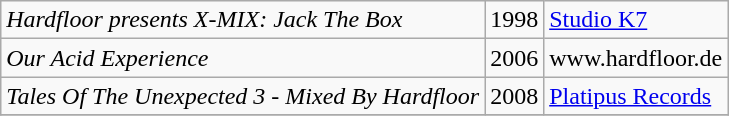<table class="wikitable">
<tr>
<td><em>Hardfloor presents X-MIX: Jack The Box</em></td>
<td>1998</td>
<td><a href='#'>Studio K7</a></td>
</tr>
<tr>
<td><em>Our Acid Experience</em></td>
<td>2006</td>
<td>www.hardfloor.de</td>
</tr>
<tr>
<td><em>Tales Of The Unexpected 3 - Mixed By Hardfloor</em></td>
<td>2008</td>
<td><a href='#'>Platipus Records</a></td>
</tr>
<tr>
</tr>
</table>
